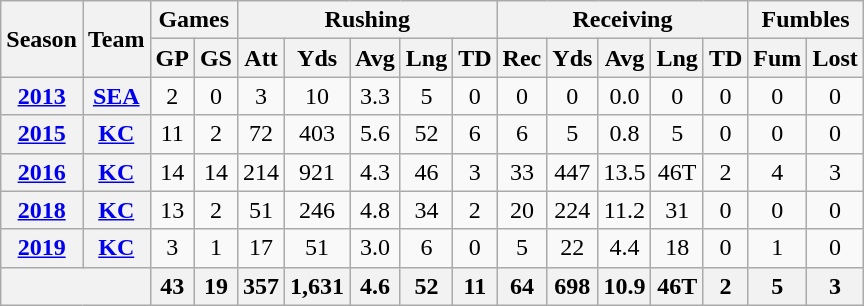<table class="wikitable" style="text-align:center;">
<tr>
<th rowspan="2">Season</th>
<th rowspan="2">Team</th>
<th colspan="2">Games</th>
<th colspan="5">Rushing</th>
<th colspan="5">Receiving</th>
<th colspan="2">Fumbles</th>
</tr>
<tr>
<th>GP</th>
<th>GS</th>
<th>Att</th>
<th>Yds</th>
<th>Avg</th>
<th>Lng</th>
<th>TD</th>
<th>Rec</th>
<th>Yds</th>
<th>Avg</th>
<th>Lng</th>
<th>TD</th>
<th>Fum</th>
<th>Lost</th>
</tr>
<tr>
<th><a href='#'>2013</a></th>
<th><a href='#'>SEA</a></th>
<td>2</td>
<td>0</td>
<td>3</td>
<td>10</td>
<td>3.3</td>
<td>5</td>
<td>0</td>
<td>0</td>
<td>0</td>
<td>0.0</td>
<td>0</td>
<td>0</td>
<td>0</td>
<td>0</td>
</tr>
<tr>
<th><a href='#'>2015</a></th>
<th><a href='#'>KC</a></th>
<td>11</td>
<td>2</td>
<td>72</td>
<td>403</td>
<td>5.6</td>
<td>52</td>
<td>6</td>
<td>6</td>
<td>5</td>
<td>0.8</td>
<td>5</td>
<td>0</td>
<td>0</td>
<td>0</td>
</tr>
<tr>
<th><a href='#'>2016</a></th>
<th><a href='#'>KC</a></th>
<td>14</td>
<td>14</td>
<td>214</td>
<td>921</td>
<td>4.3</td>
<td>46</td>
<td>3</td>
<td>33</td>
<td>447</td>
<td>13.5</td>
<td>46T</td>
<td>2</td>
<td>4</td>
<td>3</td>
</tr>
<tr>
<th><a href='#'>2018</a></th>
<th><a href='#'>KC</a></th>
<td>13</td>
<td>2</td>
<td>51</td>
<td>246</td>
<td>4.8</td>
<td>34</td>
<td>2</td>
<td>20</td>
<td>224</td>
<td>11.2</td>
<td>31</td>
<td>0</td>
<td>0</td>
<td>0</td>
</tr>
<tr>
<th><a href='#'>2019</a></th>
<th><a href='#'>KC</a></th>
<td>3</td>
<td>1</td>
<td>17</td>
<td>51</td>
<td>3.0</td>
<td>6</td>
<td>0</td>
<td>5</td>
<td>22</td>
<td>4.4</td>
<td>18</td>
<td>0</td>
<td>1</td>
<td>0</td>
</tr>
<tr>
<th colspan="2"></th>
<th>43</th>
<th>19</th>
<th>357</th>
<th>1,631</th>
<th>4.6</th>
<th>52</th>
<th>11</th>
<th>64</th>
<th>698</th>
<th>10.9</th>
<th>46T</th>
<th>2</th>
<th>5</th>
<th>3</th>
</tr>
</table>
